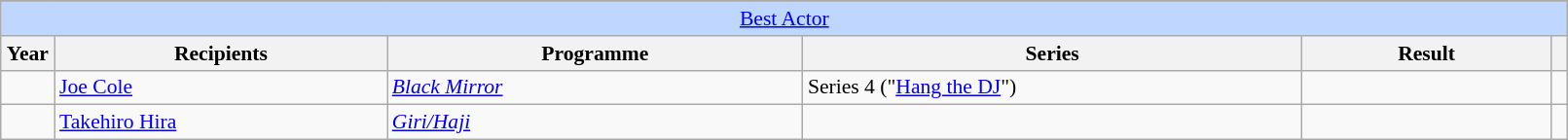<table class="wikitable plainrowheaders" style="font-size: 90%" width=85%>
<tr>
</tr>
<tr ---- bgcolor="#bfd7ff">
<td colspan=6 align=center><a href='#'>Best Actor</a></td>
</tr>
<tr ---- bgcolor="#ebf5ff">
<th scope="col" style="width:2%;">Year</th>
<th scope="col" style="width:20%;">Recipients</th>
<th scope="col" style="width:25%;">Programme</th>
<th scope="col" style="width:30%;">Series</th>
<th scope="col" style="width:15%;">Result</th>
<th scope="col" class="unsortable" style="width:1%;"></th>
</tr>
<tr>
<td></td>
<td><a href='#'>Joe Cole</a></td>
<td><em><a href='#'>Black Mirror</a></em></td>
<td>Series 4 ("<a href='#'>Hang the DJ</a>")</td>
<td></td>
<td></td>
</tr>
<tr>
<td></td>
<td><a href='#'>Takehiro Hira</a></td>
<td><em><a href='#'>Giri/Haji</a></em></td>
<td></td>
<td></td>
<td></td>
</tr>
</table>
